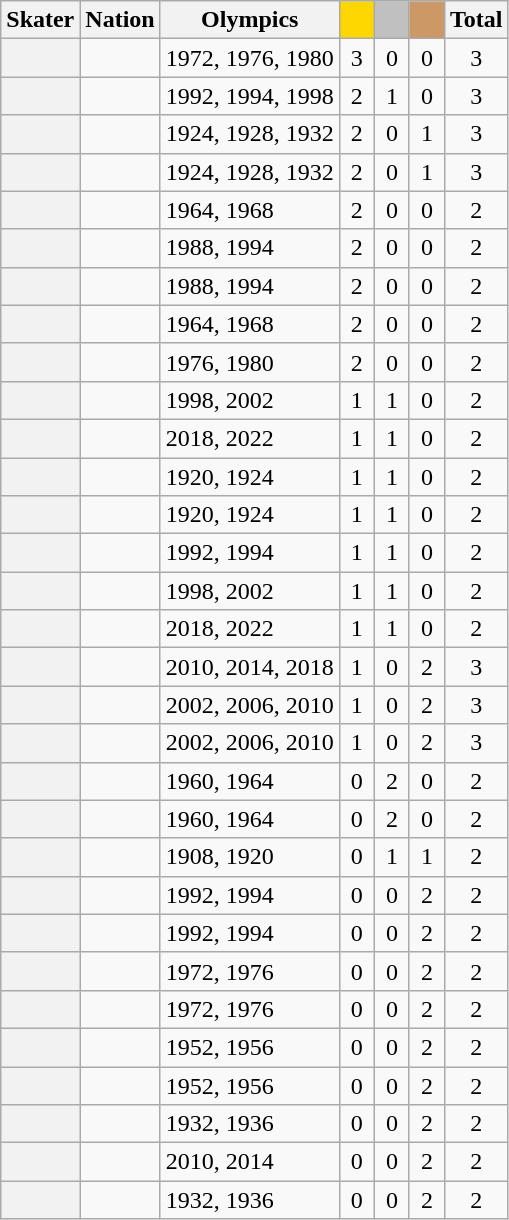<table class="wikitable sortable" style="text-align:center">
<tr>
<th scope="col">Skater</th>
<th scope="col" class="unsortable">Nation</th>
<th scope="col" class="unsortable">Olympics</th>
<th scope="col" style="width:1em; background-color:gold"></th>
<th scope="col" style="width:1em;background-color:silver"></th>
<th scope="col" style="width:1em;background-color:#CC9966"></th>
<th scope="col">Total</th>
</tr>
<tr>
<th scope="row" style="text-align:left"></th>
<td align=left></td>
<td align=left>1972, 1976, 1980</td>
<td>3</td>
<td>0</td>
<td>0</td>
<td>3</td>
</tr>
<tr>
<th scope="row" style="text-align:left"></th>
<td align=left><br></td>
<td align=left>1992, 1994, 1998</td>
<td>2</td>
<td>1</td>
<td>0</td>
<td>3</td>
</tr>
<tr>
<th scope="row" style="text-align:left"></th>
<td align=left></td>
<td align=left>1924, 1928, 1932</td>
<td>2</td>
<td>0</td>
<td>1</td>
<td>3</td>
</tr>
<tr>
<th scope="row" style="text-align:left"></th>
<td align=left></td>
<td align=left>1924, 1928, 1932</td>
<td>2</td>
<td>0</td>
<td>1</td>
<td>3</td>
</tr>
<tr>
<th scope="row" style="text-align:left"></th>
<td align="left"></td>
<td align="left">1964, 1968</td>
<td>2</td>
<td>0</td>
<td>0</td>
<td>2</td>
</tr>
<tr>
<th scope="row" style="text-align:left"></th>
<td align=left><br></td>
<td align=left>1988, 1994</td>
<td>2</td>
<td>0</td>
<td>0</td>
<td>2</td>
</tr>
<tr>
<th scope="row" style="text-align:left"></th>
<td align=left><br></td>
<td align=left>1988, 1994</td>
<td>2</td>
<td>0</td>
<td>0</td>
<td>2</td>
</tr>
<tr>
<th scope="row" style="text-align:left"></th>
<td align=left></td>
<td align=left>1964, 1968</td>
<td>2</td>
<td>0</td>
<td>0</td>
<td>2</td>
</tr>
<tr>
<th scope="row" style="text-align:left"></th>
<td align=left></td>
<td align=left>1976, 1980</td>
<td>2</td>
<td>0</td>
<td>0</td>
<td>2</td>
</tr>
<tr>
<th scope="row" style="text-align:left"></th>
<td align=left></td>
<td align=left>1998, 2002</td>
<td>1</td>
<td>1</td>
<td>0</td>
<td>2</td>
</tr>
<tr>
<th scope="row" style="text-align:left"></th>
<td align=left></td>
<td align=left>2018, 2022</td>
<td>1</td>
<td>1</td>
<td>0</td>
<td>2</td>
</tr>
<tr>
<th scope="row" style="text-align:left"></th>
<td align="left"></td>
<td align="left">1920, 1924</td>
<td>1</td>
<td>1</td>
<td>0</td>
<td>2</td>
</tr>
<tr>
<th scope="row" style="text-align:left"></th>
<td align=left></td>
<td align=left>1920, 1924</td>
<td>1</td>
<td>1</td>
<td>0</td>
<td>2</td>
</tr>
<tr>
<th scope="row" style="text-align:left"></th>
<td align=left><br></td>
<td align=left>1992, 1994</td>
<td>1</td>
<td>1</td>
<td>0</td>
<td>2</td>
</tr>
<tr>
<th scope="row" style="text-align:left"></th>
<td align=left></td>
<td align=left>1998, 2002</td>
<td>1</td>
<td>1</td>
<td>0</td>
<td>2</td>
</tr>
<tr>
<th scope="row" style="text-align:left"></th>
<td align=left></td>
<td align=left>2018, 2022</td>
<td>1</td>
<td>1</td>
<td>0</td>
<td>2</td>
</tr>
<tr>
<th scope="row" style="text-align:left"></th>
<td align=left></td>
<td align=left>2010, 2014, 2018</td>
<td>1</td>
<td>0</td>
<td>2</td>
<td>3</td>
</tr>
<tr>
<th scope="row" style="text-align:left"></th>
<td align="left"></td>
<td align="left">2002, 2006, 2010</td>
<td>1</td>
<td>0</td>
<td>2</td>
<td>3</td>
</tr>
<tr>
<th scope="row" style="text-align:left"></th>
<td align=left></td>
<td align=left>2002, 2006, 2010</td>
<td>1</td>
<td>0</td>
<td>2</td>
<td>3</td>
</tr>
<tr>
<th scope="row" style="text-align:left"></th>
<td align="left"></td>
<td align="left">1960, 1964</td>
<td>0</td>
<td>2</td>
<td>0</td>
<td>2</td>
</tr>
<tr>
<th scope="row" style="text-align:left"></th>
<td align="left"></td>
<td align="left">1960, 1964</td>
<td>0</td>
<td>2</td>
<td>0</td>
<td>2</td>
</tr>
<tr>
<th scope="row" style="text-align:left"></th>
<td align=left></td>
<td align=left>1908, 1920</td>
<td>0</td>
<td>1</td>
<td>1</td>
<td>2</td>
</tr>
<tr>
<th scope="row" style="text-align:left"></th>
<td align=left></td>
<td align=left>1992, 1994</td>
<td>0</td>
<td>0</td>
<td>2</td>
<td>2</td>
</tr>
<tr>
<th scope="row" style="text-align:left"></th>
<td align=left></td>
<td align=left>1992, 1994</td>
<td>0</td>
<td>0</td>
<td>2</td>
<td>2</td>
</tr>
<tr>
<th scope="row" style="text-align:left"></th>
<td align=left></td>
<td align=left>1972, 1976</td>
<td>0</td>
<td>0</td>
<td>2</td>
<td>2</td>
</tr>
<tr>
<th scope="row" style="text-align:left"></th>
<td align=left></td>
<td align=left>1972, 1976</td>
<td>0</td>
<td>0</td>
<td>2</td>
<td>2</td>
</tr>
<tr>
<th scope="row" style="text-align:left"></th>
<td align=left></td>
<td align=left>1952, 1956</td>
<td>0</td>
<td>0</td>
<td>2</td>
<td>2</td>
</tr>
<tr>
<th scope="row" style="text-align:left"></th>
<td align=left></td>
<td align=left>1952, 1956</td>
<td>0</td>
<td>0</td>
<td>2</td>
<td>2</td>
</tr>
<tr>
<th scope="row" style="text-align:left"></th>
<td align="left"></td>
<td align="left">1932, 1936</td>
<td>0</td>
<td>0</td>
<td>2</td>
<td>2</td>
</tr>
<tr>
<th scope="row" style="text-align:left"></th>
<td align=left></td>
<td align=left>2010, 2014</td>
<td>0</td>
<td>0</td>
<td>2</td>
<td>2</td>
</tr>
<tr>
<th scope="row" style="text-align:left"></th>
<td align=left></td>
<td align=left>1932, 1936</td>
<td>0</td>
<td>0</td>
<td>2</td>
<td>2</td>
</tr>
</table>
